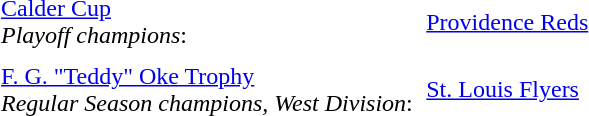<table cellpadding="3" cellspacing="3">
<tr>
<td><a href='#'>Calder Cup</a><br><em>Playoff champions</em>:</td>
<td><a href='#'>Providence Reds</a></td>
</tr>
<tr>
<td><a href='#'>F. G. "Teddy" Oke Trophy</a><br><em>Regular Season champions, West Division</em>:</td>
<td><a href='#'>St. Louis Flyers</a></td>
</tr>
</table>
